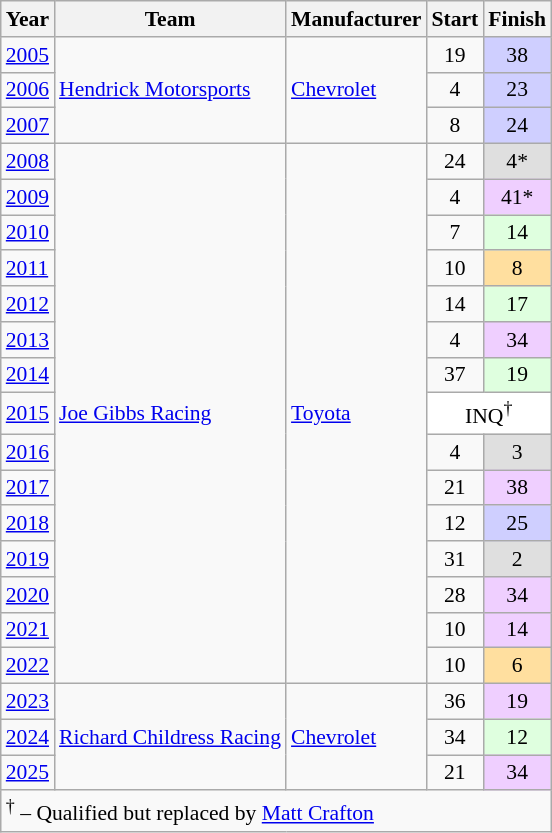<table class="wikitable" style="font-size: 90%;">
<tr>
<th>Year</th>
<th>Team</th>
<th>Manufacturer</th>
<th>Start</th>
<th>Finish</th>
</tr>
<tr>
<td><a href='#'>2005</a></td>
<td rowspan=3><a href='#'>Hendrick Motorsports</a></td>
<td rowspan=3><a href='#'>Chevrolet</a></td>
<td align=center>19</td>
<td align=center style="background:#CFCFFF;">38</td>
</tr>
<tr>
<td><a href='#'>2006</a></td>
<td align=center>4</td>
<td align=center style="background:#CFCFFF;">23</td>
</tr>
<tr>
<td><a href='#'>2007</a></td>
<td align=center>8</td>
<td align=center style="background:#CFCFFF;">24</td>
</tr>
<tr>
<td><a href='#'>2008</a></td>
<td rowspan=15><a href='#'>Joe Gibbs Racing</a></td>
<td rowspan=15><a href='#'>Toyota</a></td>
<td align=center>24</td>
<td align=center style="background:#DFDFDF;">4*</td>
</tr>
<tr>
<td><a href='#'>2009</a></td>
<td align=center>4</td>
<td align=center style="background:#EFCFFF;">41*</td>
</tr>
<tr>
<td><a href='#'>2010</a></td>
<td align=center>7</td>
<td align=center style="background:#DFFFDF;">14</td>
</tr>
<tr>
<td><a href='#'>2011</a></td>
<td align=center>10</td>
<td align=center style="background:#FFDF9F;">8</td>
</tr>
<tr>
<td><a href='#'>2012</a></td>
<td align=center>14</td>
<td align=center style="background:#DFFFDF;">17</td>
</tr>
<tr>
<td><a href='#'>2013</a></td>
<td align=center>4</td>
<td align=center style="background:#EFCFFF;">34</td>
</tr>
<tr>
<td><a href='#'>2014</a></td>
<td align=center>37</td>
<td align=center style="background:#DFFFDF;">19</td>
</tr>
<tr>
<td><a href='#'>2015</a></td>
<td colspan=2 align=center style="background:#FFFFFF;">INQ<sup>†</sup></td>
</tr>
<tr>
<td><a href='#'>2016</a></td>
<td align=center>4</td>
<td align=center style="background:#DFDFDF;">3</td>
</tr>
<tr>
<td><a href='#'>2017</a></td>
<td align=center>21</td>
<td align=center style="background:#EFCFFF;">38</td>
</tr>
<tr>
<td><a href='#'>2018</a></td>
<td align=center>12</td>
<td align=center style="background:#CFCFFF;">25</td>
</tr>
<tr>
<td><a href='#'>2019</a></td>
<td align=center>31</td>
<td align=center style="background:#DFDFDF;">2</td>
</tr>
<tr>
<td><a href='#'>2020</a></td>
<td align=center>28</td>
<td align=center style="background:#EFCFFF;">34</td>
</tr>
<tr>
<td><a href='#'>2021</a></td>
<td align=center>10</td>
<td align=center style="background:#EFCFFF;">14</td>
</tr>
<tr>
<td><a href='#'>2022</a></td>
<td align=center>10</td>
<td align=center style="background:#FFDF9F;">6</td>
</tr>
<tr>
<td><a href='#'>2023</a></td>
<td rowspan=3><a href='#'>Richard Childress Racing</a></td>
<td rowspan=3><a href='#'>Chevrolet</a></td>
<td align=center>36</td>
<td align=center style="background:#EFCFFF;">19</td>
</tr>
<tr>
<td><a href='#'>2024</a></td>
<td align=center>34</td>
<td align=center style="background:#DFFFDF;">12</td>
</tr>
<tr>
<td><a href='#'>2025</a></td>
<td align=center>21</td>
<td align=center style="background:#EFCFFF;">34</td>
</tr>
<tr>
<td colspan=42><sup>†</sup> – Qualified but replaced by <a href='#'>Matt Crafton</a></td>
</tr>
</table>
